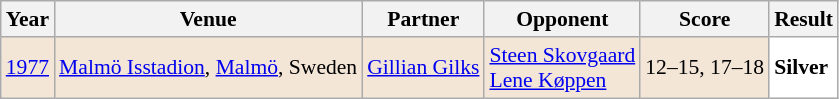<table class="sortable wikitable" style="font-size: 90%;">
<tr>
<th>Year</th>
<th>Venue</th>
<th>Partner</th>
<th>Opponent</th>
<th>Score</th>
<th>Result</th>
</tr>
<tr style="background:#F3E6D7">
<td align="center"><a href='#'>1977</a></td>
<td align="left"><a href='#'>Malmö Isstadion</a>, <a href='#'>Malmö</a>, Sweden</td>
<td align="left"> <a href='#'>Gillian Gilks</a></td>
<td align="left"> <a href='#'>Steen Skovgaard</a><br> <a href='#'>Lene Køppen</a></td>
<td align="left">12–15, 17–18</td>
<td style="text-align:left; background:white"> <strong>Silver</strong></td>
</tr>
</table>
